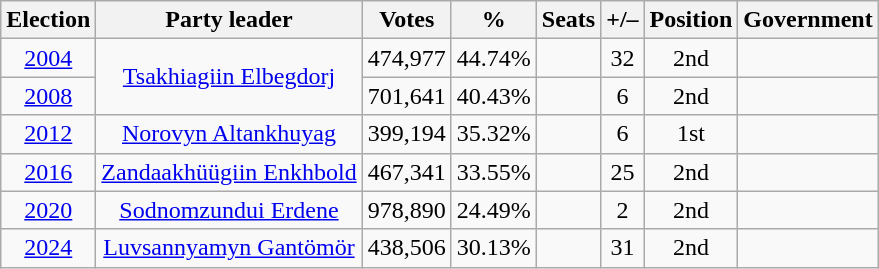<table class=wikitable style=text-align:center>
<tr>
<th>Election</th>
<th>Party leader</th>
<th>Votes</th>
<th>%</th>
<th>Seats</th>
<th>+/–</th>
<th>Position</th>
<th>Government</th>
</tr>
<tr>
<td><a href='#'>2004</a></td>
<td rowspan="2"><a href='#'>Tsakhiagiin Elbegdorj</a></td>
<td>474,977</td>
<td>44.74%</td>
<td></td>
<td> 32</td>
<td> 2nd</td>
<td></td>
</tr>
<tr>
<td><a href='#'>2008</a></td>
<td>701,641</td>
<td>40.43%</td>
<td></td>
<td> 6</td>
<td> 2nd</td>
<td></td>
</tr>
<tr>
<td><a href='#'>2012</a></td>
<td><a href='#'>Norovyn Altankhuyag</a></td>
<td>399,194</td>
<td>35.32%</td>
<td></td>
<td> 6</td>
<td> 1st</td>
<td></td>
</tr>
<tr>
<td><a href='#'>2016</a></td>
<td><a href='#'>Zandaakhüügiin Enkhbold</a></td>
<td>467,341</td>
<td>33.55%</td>
<td></td>
<td> 25</td>
<td> 2nd</td>
<td></td>
</tr>
<tr>
<td><a href='#'>2020</a></td>
<td><a href='#'>Sodnomzundui Erdene</a></td>
<td>978,890</td>
<td>24.49%</td>
<td></td>
<td> 2</td>
<td> 2nd</td>
<td></td>
</tr>
<tr>
<td><a href='#'>2024</a></td>
<td><a href='#'>Luvsannyamyn Gantömör</a></td>
<td>438,506</td>
<td>30.13%</td>
<td></td>
<td> 31</td>
<td>2nd</td>
<td></td>
</tr>
</table>
